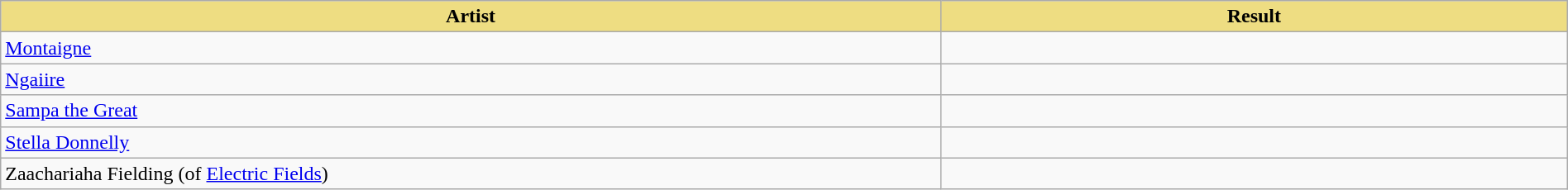<table class="wikitable" width=100%>
<tr>
<th style="width:15%;background:#EEDD82;">Artist</th>
<th style="width:10%;background:#EEDD82;">Result</th>
</tr>
<tr>
<td><a href='#'>Montaigne</a></td>
<td></td>
</tr>
<tr>
<td><a href='#'>Ngaiire</a></td>
<td></td>
</tr>
<tr>
<td><a href='#'>Sampa the Great</a></td>
<td></td>
</tr>
<tr>
<td><a href='#'>Stella Donnelly</a></td>
<td></td>
</tr>
<tr>
<td>Zaachariaha Fielding (of <a href='#'>Electric Fields</a>)</td>
<td></td>
</tr>
</table>
